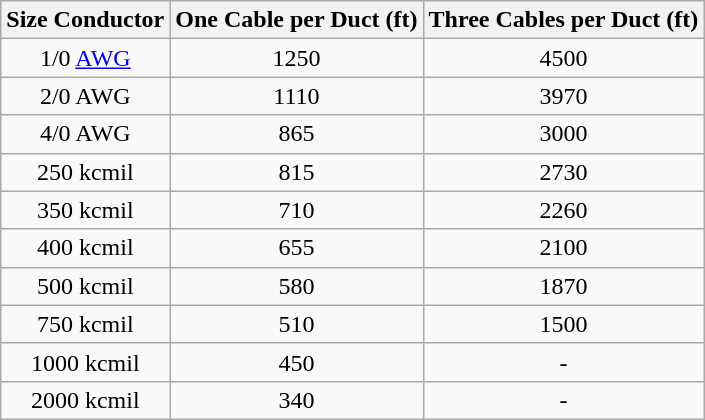<table class="wikitable">
<tr>
<th>Size Conductor</th>
<th>One Cable per Duct (ft)</th>
<th>Three Cables per Duct (ft)</th>
</tr>
<tr align="center">
<td>1/0 <a href='#'>AWG</a></td>
<td>1250</td>
<td>4500</td>
</tr>
<tr align="center">
<td>2/0 AWG</td>
<td>1110</td>
<td>3970</td>
</tr>
<tr align="center">
<td>4/0 AWG</td>
<td>865</td>
<td>3000</td>
</tr>
<tr align="center">
<td>250 kcmil</td>
<td>815</td>
<td>2730</td>
</tr>
<tr align="center">
<td>350 kcmil</td>
<td>710</td>
<td>2260</td>
</tr>
<tr align="center">
<td>400 kcmil</td>
<td>655</td>
<td>2100</td>
</tr>
<tr align="center">
<td>500 kcmil</td>
<td>580</td>
<td>1870</td>
</tr>
<tr align="center">
<td>750 kcmil</td>
<td>510</td>
<td>1500</td>
</tr>
<tr align="center">
<td>1000 kcmil</td>
<td>450</td>
<td>-</td>
</tr>
<tr align="center">
<td>2000 kcmil</td>
<td>340</td>
<td>-</td>
</tr>
</table>
